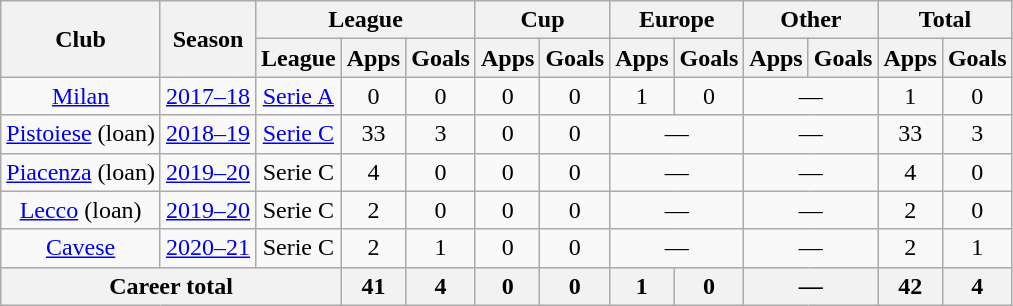<table class="wikitable" style="text-align: center;">
<tr>
<th rowspan="2">Club</th>
<th rowspan="2">Season</th>
<th colspan="3">League</th>
<th colspan="2">Cup</th>
<th colspan="2">Europe</th>
<th colspan="2">Other</th>
<th colspan="2">Total</th>
</tr>
<tr>
<th>League</th>
<th>Apps</th>
<th>Goals</th>
<th>Apps</th>
<th>Goals</th>
<th>Apps</th>
<th>Goals</th>
<th>Apps</th>
<th>Goals</th>
<th>Apps</th>
<th>Goals</th>
</tr>
<tr>
<td><a href='#'>Milan</a></td>
<td><a href='#'>2017–18</a></td>
<td><a href='#'>Serie A</a></td>
<td>0</td>
<td>0</td>
<td>0</td>
<td>0</td>
<td>1</td>
<td>0</td>
<td colspan="2">—</td>
<td>1</td>
<td>0</td>
</tr>
<tr>
<td><a href='#'>Pistoiese</a> (loan)</td>
<td><a href='#'>2018–19</a></td>
<td><a href='#'>Serie C</a></td>
<td>33</td>
<td>3</td>
<td>0</td>
<td>0</td>
<td colspan="2">—</td>
<td colspan="2">—</td>
<td>33</td>
<td>3</td>
</tr>
<tr>
<td><a href='#'>Piacenza</a> (loan)</td>
<td><a href='#'>2019–20</a></td>
<td>Serie C</td>
<td>4</td>
<td>0</td>
<td>0</td>
<td>0</td>
<td colspan="2">—</td>
<td colspan="2">—</td>
<td>4</td>
<td>0</td>
</tr>
<tr>
<td><a href='#'>Lecco</a> (loan)</td>
<td><a href='#'>2019–20</a></td>
<td>Serie C</td>
<td>2</td>
<td>0</td>
<td>0</td>
<td>0</td>
<td colspan="2">—</td>
<td colspan="2">—</td>
<td>2</td>
<td>0</td>
</tr>
<tr>
<td><a href='#'>Cavese</a></td>
<td><a href='#'>2020–21</a></td>
<td>Serie C</td>
<td>2</td>
<td>1</td>
<td>0</td>
<td>0</td>
<td colspan="2">—</td>
<td colspan="2">—</td>
<td>2</td>
<td>1</td>
</tr>
<tr>
<th colspan="3">Career total</th>
<th>41</th>
<th>4</th>
<th>0</th>
<th>0</th>
<th>1</th>
<th>0</th>
<th colspan="2">—</th>
<th>42</th>
<th>4</th>
</tr>
</table>
